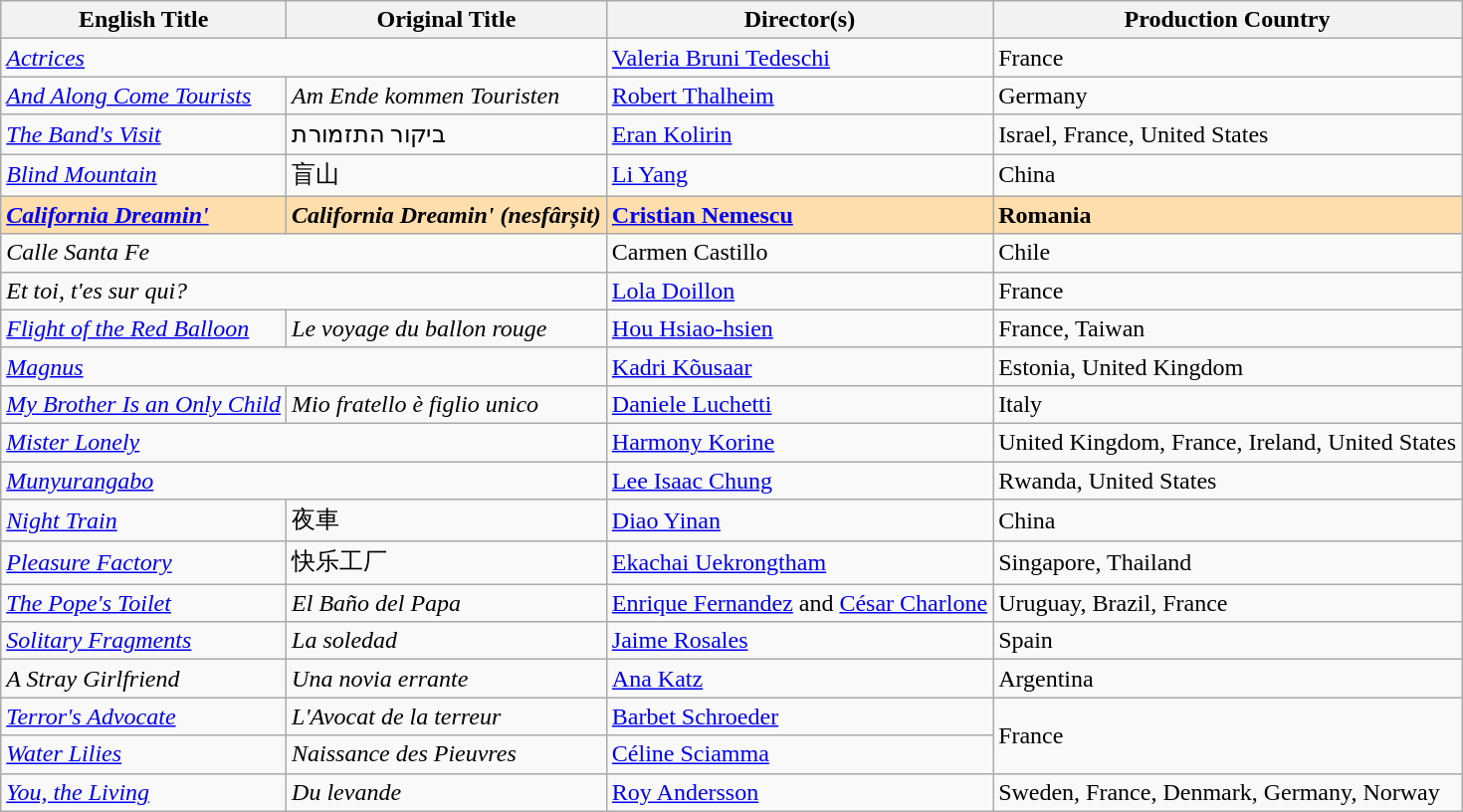<table class="wikitable">
<tr>
<th>English Title</th>
<th>Original Title</th>
<th>Director(s)</th>
<th>Production Country</th>
</tr>
<tr>
<td colspan="2"><em><a href='#'>Actrices</a></em></td>
<td><a href='#'>Valeria Bruni Tedeschi</a></td>
<td>France</td>
</tr>
<tr>
<td><em><a href='#'>And Along Come Tourists</a></em></td>
<td><em>Am Ende kommen Touristen</em></td>
<td><a href='#'>Robert Thalheim</a></td>
<td>Germany</td>
</tr>
<tr>
<td><em><a href='#'>The Band's Visit</a></em></td>
<td>ביקור התזמורת</td>
<td><a href='#'>Eran Kolirin</a></td>
<td>Israel, France, United States</td>
</tr>
<tr>
<td><em><a href='#'>Blind Mountain</a></em></td>
<td>盲山</td>
<td><a href='#'>Li Yang</a></td>
<td>China</td>
</tr>
<tr style="background:#FFDEAD">
<td><em><a href='#'><strong>California Dreamin'</strong></a></em></td>
<td><strong><em>California Dreamin' (nesfârșit)</em></strong></td>
<td><strong><a href='#'>Cristian Nemescu</a></strong></td>
<td><strong>Romania</strong></td>
</tr>
<tr>
<td colspan="2"><em>Calle Santa Fe</em></td>
<td>Carmen Castillo</td>
<td>Chile</td>
</tr>
<tr>
<td colspan="2"><em>Et toi, t'es sur qui?</em></td>
<td><a href='#'>Lola Doillon</a></td>
<td>France</td>
</tr>
<tr>
<td><em><a href='#'>Flight of the Red Balloon</a></em></td>
<td><em>Le voyage du ballon rouge</em></td>
<td><a href='#'>Hou Hsiao-hsien</a></td>
<td>France, Taiwan</td>
</tr>
<tr>
<td colspan="2"><em><a href='#'>Magnus</a></em></td>
<td><a href='#'>Kadri Kõusaar</a></td>
<td>Estonia, United Kingdom</td>
</tr>
<tr>
<td><em><a href='#'>My Brother Is an Only Child</a></em></td>
<td><em>Mio fratello è figlio unico</em></td>
<td><a href='#'>Daniele Luchetti</a></td>
<td>Italy</td>
</tr>
<tr>
<td colspan="2"><em><a href='#'>Mister Lonely</a></em></td>
<td><a href='#'>Harmony Korine</a></td>
<td>United Kingdom, France, Ireland, United States</td>
</tr>
<tr>
<td colspan="2"><em><a href='#'>Munyurangabo</a></em></td>
<td><a href='#'>Lee Isaac Chung</a></td>
<td>Rwanda, United States</td>
</tr>
<tr>
<td><em><a href='#'>Night Train</a></em></td>
<td>夜車</td>
<td><a href='#'>Diao Yinan</a></td>
<td>China</td>
</tr>
<tr>
<td><em><a href='#'>Pleasure Factory</a></em></td>
<td>快乐工厂</td>
<td><a href='#'>Ekachai Uekrongtham</a></td>
<td>Singapore, Thailand</td>
</tr>
<tr>
<td><em><a href='#'>The Pope's Toilet</a></em></td>
<td><em>El Baño del Papa</em></td>
<td><a href='#'>Enrique Fernandez</a> and <a href='#'>César Charlone</a></td>
<td>Uruguay, Brazil, France</td>
</tr>
<tr>
<td><em><a href='#'>Solitary Fragments</a></em></td>
<td><em>La soledad</em></td>
<td><a href='#'>Jaime Rosales</a></td>
<td>Spain</td>
</tr>
<tr>
<td><em>A Stray Girlfriend</em></td>
<td><em>Una novia errante</em></td>
<td><a href='#'>Ana Katz</a></td>
<td>Argentina</td>
</tr>
<tr>
<td><em><a href='#'>Terror's Advocate</a></em></td>
<td><em>L'Avocat de la terreur</em></td>
<td><a href='#'>Barbet Schroeder</a></td>
<td rowspan="2">France</td>
</tr>
<tr>
<td><em><a href='#'>Water Lilies</a></em></td>
<td><em>Naissance des Pieuvres</em></td>
<td><a href='#'>Céline Sciamma</a></td>
</tr>
<tr>
<td><em><a href='#'>You, the Living</a></em></td>
<td><em>Du levande</em></td>
<td><a href='#'>Roy Andersson</a></td>
<td>Sweden, France, Denmark, Germany, Norway</td>
</tr>
</table>
